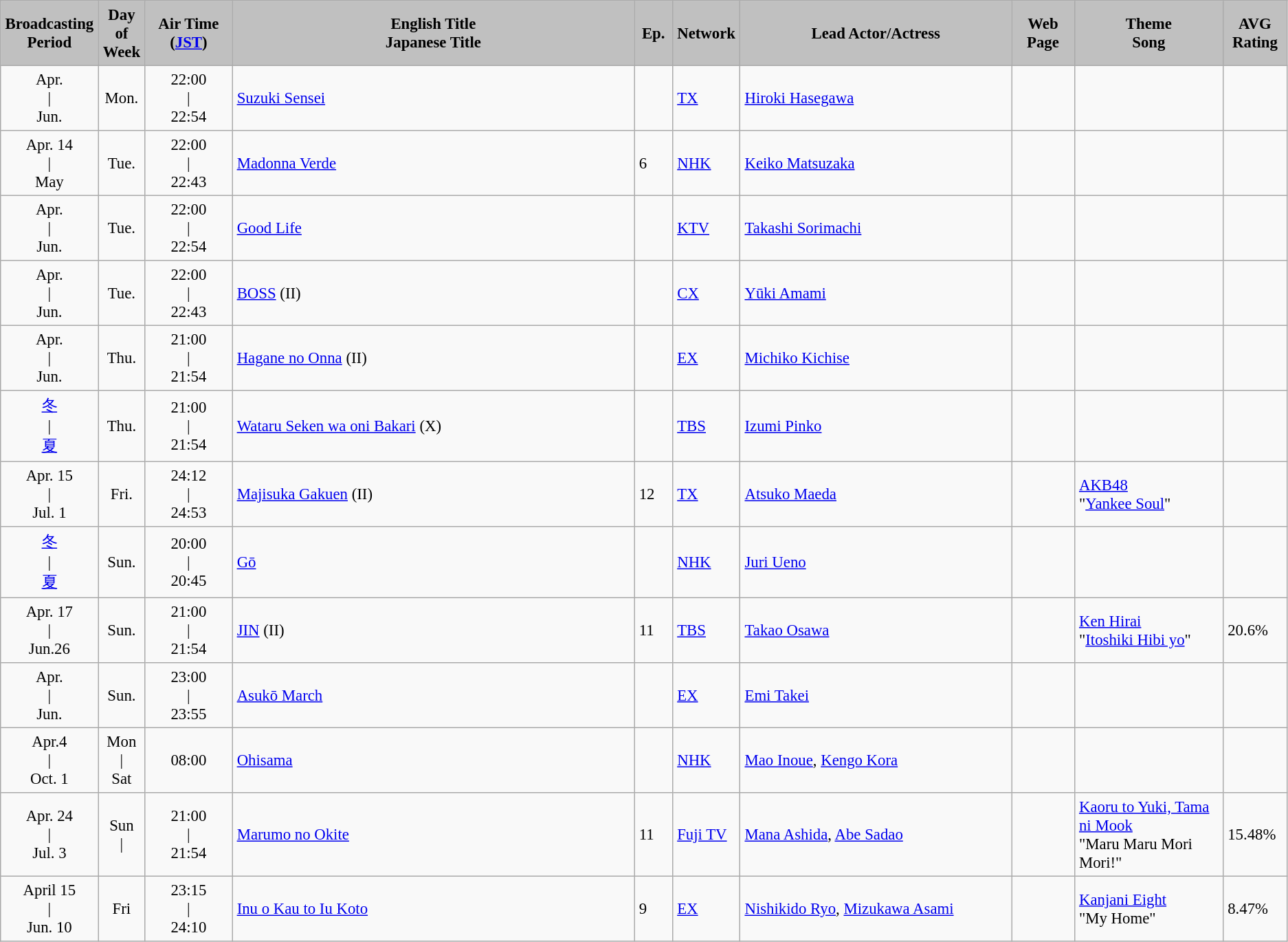<table border="1"  cellpadding="4" cellspacing="0" style="margin: 1em 1em 1em 0; background: #F9F9F9; border: 1px #AAA solid; border-collapse: collapse; font-size: 95%;">
<tr>
<th align=center width=7% bgcolor="silver">Broadcasting<br>Period</th>
<th align=center width=2% bgcolor="silver">Day<br>of<br>Week</th>
<th align=center width=7% bgcolor="silver">Air Time<br>(<a href='#'>JST</a>)</th>
<th align=center width=33% bgcolor="silver">English Title<br>Japanese Title</th>
<th align=center width=3% bgcolor="silver">Ep.</th>
<th align=center width=4% bgcolor="silver">Network</th>
<th align=center width=22% bgcolor="silver">Lead Actor/Actress</th>
<th align=center width=5% bgcolor="silver">Web<br>Page</th>
<th align=center width=12% bgcolor="silver">Theme<br>Song</th>
<th align=center width=5% bgcolor="silver">AVG<br>Rating</th>
</tr>
<tr>
<td align=center>Apr.<br> | <br>Jun.</td>
<td align=center>Mon.</td>
<td align=center>22:00<br> | <br>22:54</td>
<td><a href='#'>Suzuki Sensei</a><br></td>
<td></td>
<td><a href='#'>TX</a></td>
<td><a href='#'>Hiroki Hasegawa</a></td>
<td></td>
<td></td>
<td></td>
</tr>
<tr>
<td align=center>Apr. 14<br> | <br>May</td>
<td align=center>Tue.</td>
<td align=center>22:00<br> | <br>22:43</td>
<td><a href='#'>Madonna Verde</a><br></td>
<td>6</td>
<td><a href='#'>NHK</a></td>
<td><a href='#'>Keiko Matsuzaka</a></td>
<td></td>
<td></td>
<td></td>
</tr>
<tr>
<td align=center>Apr.<br> | <br>Jun.</td>
<td align=center>Tue.</td>
<td align=center>22:00<br> | <br>22:54</td>
<td><a href='#'>Good Life</a><br></td>
<td></td>
<td><a href='#'>KTV</a></td>
<td><a href='#'>Takashi Sorimachi</a></td>
<td></td>
<td></td>
<td></td>
</tr>
<tr>
<td align=center>Apr.<br> | <br>Jun.</td>
<td align=center>Tue.</td>
<td align=center>22:00<br> | <br>22:43</td>
<td><a href='#'>BOSS</a> (II)<br></td>
<td></td>
<td><a href='#'>CX</a></td>
<td><a href='#'>Yūki Amami</a></td>
<td></td>
<td></td>
<td></td>
</tr>
<tr>
<td align=center>Apr.<br> | <br>Jun.</td>
<td align=center>Thu.</td>
<td align=center>21:00<br> | <br>21:54</td>
<td><a href='#'>Hagane no Onna</a> (II)<br></td>
<td></td>
<td><a href='#'>EX</a></td>
<td><a href='#'>Michiko Kichise</a></td>
<td></td>
<td></td>
<td></td>
</tr>
<tr>
<td align=center><a href='#'>冬</a><br> | <br><a href='#'>夏</a></td>
<td align=center>Thu.</td>
<td align=center>21:00<br> | <br>21:54</td>
<td><a href='#'>Wataru Seken wa oni Bakari</a> (X)<br></td>
<td></td>
<td><a href='#'>TBS</a></td>
<td><a href='#'>Izumi Pinko</a></td>
<td></td>
<td></td>
<td></td>
</tr>
<tr>
<td align=center>Apr. 15<br> | <br>Jul. 1</td>
<td align=center>Fri.</td>
<td align=center>24:12<br> | <br>24:53</td>
<td><a href='#'>Majisuka Gakuen</a> (II)<br></td>
<td>12</td>
<td><a href='#'>TX</a></td>
<td><a href='#'>Atsuko Maeda</a></td>
<td></td>
<td><a href='#'>AKB48</a> <br> "<a href='#'>Yankee Soul</a>"</td>
<td></td>
</tr>
<tr>
<td align=center><a href='#'>冬</a><br> | <br><a href='#'>夏</a></td>
<td align=center>Sun.</td>
<td align=center>20:00<br> | <br>20:45</td>
<td><a href='#'>Gō</a><br></td>
<td></td>
<td><a href='#'>NHK</a></td>
<td><a href='#'>Juri Ueno</a></td>
<td></td>
<td></td>
<td></td>
</tr>
<tr>
<td align=center>Apr. 17<br> | <br>Jun.26</td>
<td align=center>Sun.</td>
<td align=center>21:00<br> | <br>21:54</td>
<td><a href='#'>JIN</a> (II)<br></td>
<td>11</td>
<td><a href='#'>TBS</a></td>
<td><a href='#'>Takao Osawa</a></td>
<td></td>
<td><a href='#'>Ken Hirai</a> <br> "<a href='#'>Itoshiki Hibi yo</a>"</td>
<td>20.6%</td>
</tr>
<tr>
<td align=center>Apr.<br> | <br>Jun.</td>
<td align=center>Sun.</td>
<td align=center>23:00<br> | <br>23:55</td>
<td><a href='#'>Asukō March</a><br></td>
<td></td>
<td><a href='#'>EX</a></td>
<td><a href='#'>Emi Takei</a></td>
<td></td>
<td></td>
<td></td>
</tr>
<tr>
<td align=center>Apr.4 <br> | <br>Oct. 1</td>
<td align=center>Mon <br> | <br> Sat</td>
<td align=center>08:00<br></td>
<td><a href='#'>Ohisama</a><br></td>
<td></td>
<td><a href='#'>NHK</a></td>
<td><a href='#'>Mao Inoue</a>, <a href='#'>Kengo Kora</a></td>
<td></td>
<td></td>
<td></td>
</tr>
<tr>
<td align=center>Apr. 24<br> | <br> Jul. 3</td>
<td align=center>Sun <br> | <br></td>
<td align=center>21:00 <br> | <br> 21:54</td>
<td><a href='#'>Marumo no Okite</a><br></td>
<td>11</td>
<td><a href='#'>Fuji TV</a></td>
<td><a href='#'>Mana Ashida</a>, <a href='#'>Abe Sadao</a></td>
<td></td>
<td><a href='#'>Kaoru to Yuki, Tama ni Mook</a> <br> "Maru Maru Mori Mori!"</td>
<td>15.48%</td>
</tr>
<tr>
<td align=center>April 15<br> | <br> Jun. 10</td>
<td align=center>Fri</td>
<td align=center>23:15<br> | <br> 24:10</td>
<td><a href='#'>Inu o Kau to Iu Koto</a><br></td>
<td>9</td>
<td><a href='#'>EX</a></td>
<td><a href='#'>Nishikido Ryo</a>, <a href='#'>Mizukawa Asami</a></td>
<td></td>
<td><a href='#'>Kanjani Eight</a> <br> "My Home"</td>
<td>8.47%</td>
</tr>
</table>
